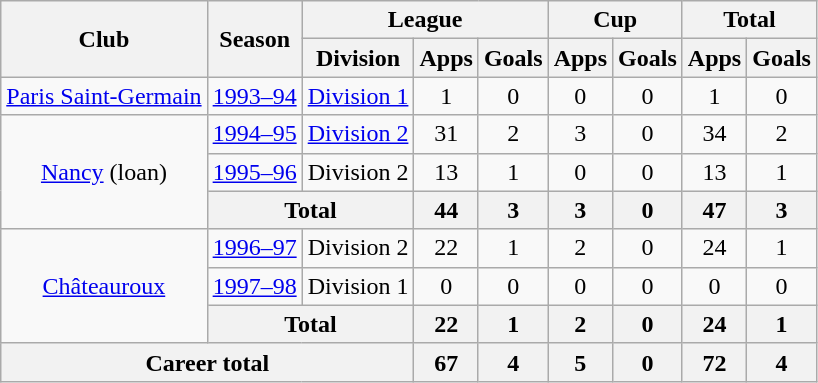<table class="wikitable" style="text-align:center">
<tr>
<th rowspan="2">Club</th>
<th rowspan="2">Season</th>
<th colspan="3">League</th>
<th colspan="2">Cup</th>
<th colspan="2">Total</th>
</tr>
<tr>
<th>Division</th>
<th>Apps</th>
<th>Goals</th>
<th>Apps</th>
<th>Goals</th>
<th>Apps</th>
<th>Goals</th>
</tr>
<tr>
<td><a href='#'>Paris Saint-Germain</a></td>
<td><a href='#'>1993–94</a></td>
<td><a href='#'>Division 1</a></td>
<td>1</td>
<td>0</td>
<td>0</td>
<td>0</td>
<td>1</td>
<td>0</td>
</tr>
<tr>
<td rowspan="3"><a href='#'>Nancy</a> (loan)</td>
<td><a href='#'>1994–95</a></td>
<td><a href='#'>Division 2</a></td>
<td>31</td>
<td>2</td>
<td>3</td>
<td>0</td>
<td>34</td>
<td>2</td>
</tr>
<tr>
<td><a href='#'>1995–96</a></td>
<td>Division 2</td>
<td>13</td>
<td>1</td>
<td>0</td>
<td>0</td>
<td>13</td>
<td>1</td>
</tr>
<tr>
<th colspan="2">Total</th>
<th>44</th>
<th>3</th>
<th>3</th>
<th>0</th>
<th>47</th>
<th>3</th>
</tr>
<tr>
<td rowspan="3"><a href='#'>Châteauroux</a></td>
<td><a href='#'>1996–97</a></td>
<td>Division 2</td>
<td>22</td>
<td>1</td>
<td>2</td>
<td>0</td>
<td>24</td>
<td>1</td>
</tr>
<tr>
<td><a href='#'>1997–98</a></td>
<td>Division 1</td>
<td>0</td>
<td>0</td>
<td>0</td>
<td>0</td>
<td>0</td>
<td>0</td>
</tr>
<tr>
<th colspan="2">Total</th>
<th>22</th>
<th>1</th>
<th>2</th>
<th>0</th>
<th>24</th>
<th>1</th>
</tr>
<tr>
<th colspan="3">Career total</th>
<th>67</th>
<th>4</th>
<th>5</th>
<th>0</th>
<th>72</th>
<th>4</th>
</tr>
</table>
